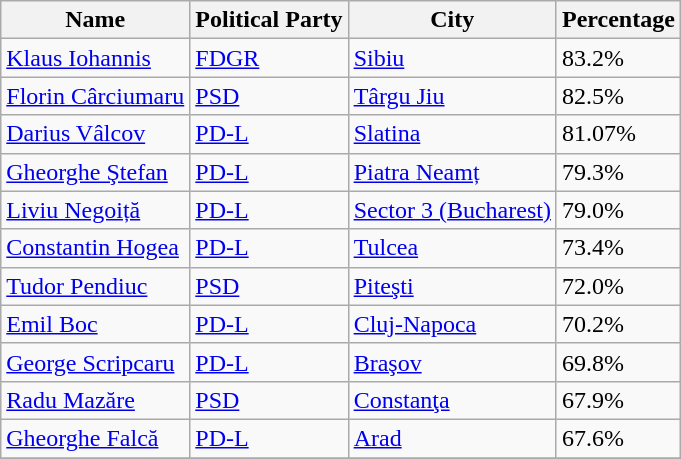<table class="wikitable">
<tr ->
<th>Name</th>
<th>Political Party</th>
<th>City</th>
<th>Percentage</th>
</tr>
<tr ->
<td><a href='#'>Klaus Iohannis</a></td>
<td><a href='#'>FDGR</a></td>
<td><a href='#'>Sibiu</a></td>
<td>83.2%</td>
</tr>
<tr ->
<td><a href='#'>Florin Cârciumaru</a></td>
<td><a href='#'>PSD</a></td>
<td><a href='#'>Târgu Jiu</a></td>
<td>82.5%</td>
</tr>
<tr ->
<td><a href='#'>Darius Vâlcov</a></td>
<td><a href='#'>PD-L</a></td>
<td><a href='#'>Slatina</a></td>
<td>81.07%</td>
</tr>
<tr ->
<td><a href='#'>Gheorghe Ştefan</a></td>
<td><a href='#'>PD-L</a></td>
<td><a href='#'>Piatra Neamț</a></td>
<td>79.3%</td>
</tr>
<tr ->
<td><a href='#'>Liviu Negoiță</a></td>
<td><a href='#'>PD-L</a></td>
<td><a href='#'>Sector 3 (Bucharest)</a></td>
<td>79.0%</td>
</tr>
<tr ->
<td><a href='#'>Constantin Hogea</a></td>
<td><a href='#'>PD-L</a></td>
<td><a href='#'>Tulcea</a></td>
<td>73.4%</td>
</tr>
<tr ->
<td><a href='#'>Tudor Pendiuc</a></td>
<td><a href='#'>PSD</a></td>
<td><a href='#'>Piteşti</a></td>
<td>72.0%</td>
</tr>
<tr ->
<td><a href='#'>Emil Boc</a></td>
<td><a href='#'>PD-L</a></td>
<td><a href='#'>Cluj-Napoca</a></td>
<td>70.2%</td>
</tr>
<tr ->
<td><a href='#'>George Scripcaru</a></td>
<td><a href='#'>PD-L</a></td>
<td><a href='#'>Braşov</a></td>
<td>69.8%</td>
</tr>
<tr ->
<td><a href='#'>Radu Mazăre</a></td>
<td><a href='#'>PSD</a></td>
<td><a href='#'>Constanţa</a></td>
<td>67.9%</td>
</tr>
<tr ->
<td><a href='#'>Gheorghe Falcă</a></td>
<td><a href='#'>PD-L</a></td>
<td><a href='#'>Arad</a></td>
<td>67.6%</td>
</tr>
<tr ->
</tr>
</table>
